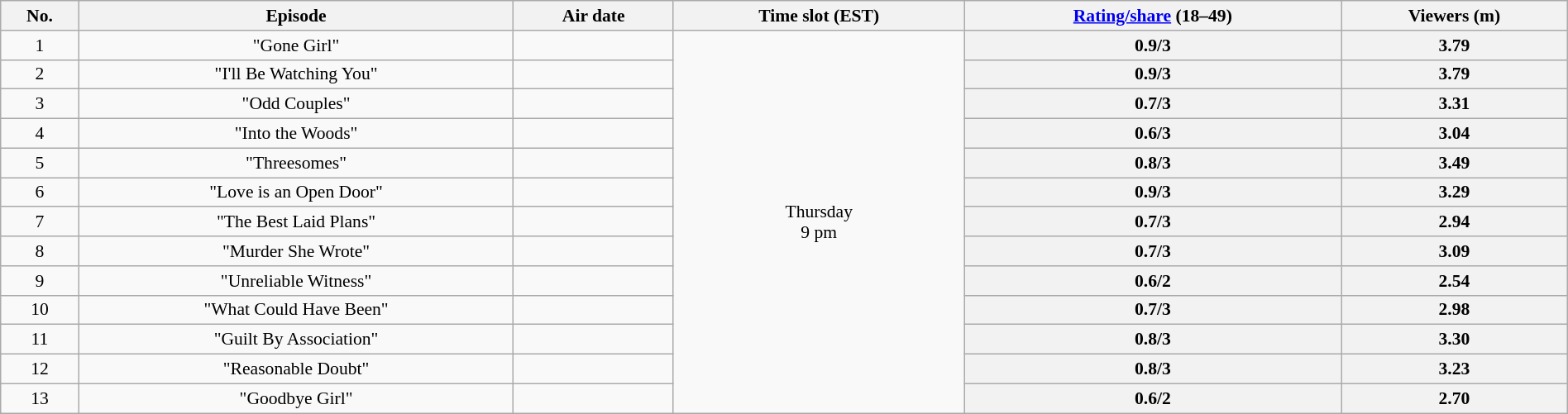<table class="wikitable" style="font-size:90%; text-align:center; width: 100%; margin-left: auto; margin-right: auto;">
<tr>
<th>No.</th>
<th>Episode</th>
<th>Air date</th>
<th>Time slot (EST)</th>
<th><a href='#'>Rating/share</a> (18–49)</th>
<th>Viewers (m)</th>
</tr>
<tr>
<td style="text-align:center;">1</td>
<td>"Gone Girl"</td>
<td></td>
<td style="text-align:center;" rowspan="13">Thursday<br>9 pm</td>
<th style="text-align:center;">0.9/3</th>
<th style="text-align:center;">3.79</th>
</tr>
<tr>
<td style="text-align:center;">2</td>
<td>"I'll Be Watching You"</td>
<td></td>
<th style="text-align:center;">0.9/3</th>
<th style="text-align:center;">3.79</th>
</tr>
<tr>
<td style="text-align:center;">3</td>
<td>"Odd Couples"</td>
<td></td>
<th style="text-align:center;">0.7/3</th>
<th style="text-align:center;">3.31</th>
</tr>
<tr>
<td style="text-align:center;">4</td>
<td>"Into the Woods"</td>
<td></td>
<th style="text-align:center;">0.6/3</th>
<th style="text-align:center;">3.04</th>
</tr>
<tr>
<td style="text-align:center;">5</td>
<td>"Threesomes"</td>
<td></td>
<th style="text-align:center;">0.8/3</th>
<th style="text-align:center;">3.49</th>
</tr>
<tr>
<td style="text-align:center;">6</td>
<td>"Love is an Open Door"</td>
<td></td>
<th style="text-align:center;">0.9/3</th>
<th style="text-align:center;">3.29</th>
</tr>
<tr>
<td style="text-align:center;">7</td>
<td>"The Best Laid Plans"</td>
<td></td>
<th style="text-align:center;">0.7/3</th>
<th style="text-align:center;">2.94</th>
</tr>
<tr>
<td style="text-align:center;">8</td>
<td>"Murder She Wrote"</td>
<td></td>
<th style="text-align:center;">0.7/3</th>
<th style="text-align:center;">3.09</th>
</tr>
<tr>
<td style="text-align:center;">9</td>
<td>"Unreliable Witness"</td>
<td></td>
<th style="text-align:center;">0.6/2</th>
<th style="text-align:center;">2.54</th>
</tr>
<tr>
<td style="text-align:center;">10</td>
<td>"What Could Have Been"</td>
<td></td>
<th style="text-align:center;">0.7/3</th>
<th style="text-align:center;">2.98</th>
</tr>
<tr>
<td style="text-align:center;">11</td>
<td>"Guilt By Association"</td>
<td></td>
<th style="text-align:center;">0.8/3</th>
<th style="text-align:center;">3.30</th>
</tr>
<tr>
<td style="text-align:center;">12</td>
<td>"Reasonable Doubt"</td>
<td></td>
<th style="text-align:center;">0.8/3</th>
<th style="text-align:center;">3.23</th>
</tr>
<tr>
<td style="text-align:center;">13</td>
<td>"Goodbye Girl"</td>
<td></td>
<th style="text-align:center;">0.6/2</th>
<th style="text-align:center;">2.70</th>
</tr>
</table>
